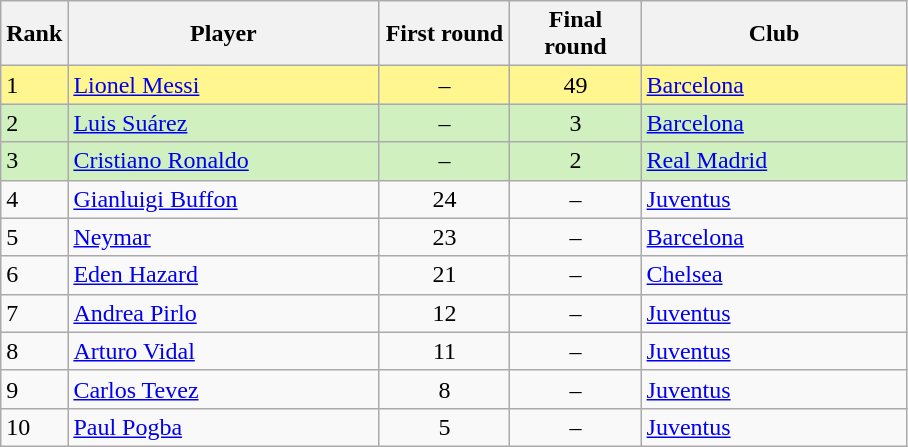<table class="wikitable">
<tr>
<th style="width:25px">Rank</th>
<th style="width:200px">Player</th>
<th style="width:80px">First round</th>
<th style="width:80px">Final round</th>
<th style="width:170px">Club</th>
</tr>
<tr bgcolor="#FFF68F">
<td>1</td>
<td> <a href='#'>Lionel Messi</a></td>
<td style="text-align:center">–</td>
<td style="text-align:center">49</td>
<td> <a href='#'>Barcelona</a></td>
</tr>
<tr bgcolor="#D0F0C0">
<td>2</td>
<td> <a href='#'>Luis Suárez</a></td>
<td style="text-align:center">–</td>
<td style="text-align:center">3</td>
<td> <a href='#'>Barcelona</a></td>
</tr>
<tr bgcolor="#D0F0C0">
<td>3</td>
<td> <a href='#'>Cristiano Ronaldo</a></td>
<td style="text-align:center">–</td>
<td style="text-align:center">2</td>
<td> <a href='#'>Real Madrid</a></td>
</tr>
<tr>
<td>4</td>
<td> <a href='#'>Gianluigi Buffon</a></td>
<td style="text-align:center">24</td>
<td style="text-align:center">–</td>
<td> <a href='#'>Juventus</a></td>
</tr>
<tr>
<td>5</td>
<td> <a href='#'>Neymar</a></td>
<td style="text-align:center">23</td>
<td style="text-align:center">–</td>
<td> <a href='#'>Barcelona</a></td>
</tr>
<tr>
<td>6</td>
<td> <a href='#'>Eden Hazard</a></td>
<td style="text-align:center">21</td>
<td style="text-align:center">–</td>
<td> <a href='#'>Chelsea</a></td>
</tr>
<tr>
<td>7</td>
<td> <a href='#'>Andrea Pirlo</a></td>
<td style="text-align:center">12</td>
<td style="text-align:center">–</td>
<td> <a href='#'>Juventus</a></td>
</tr>
<tr>
<td>8</td>
<td> <a href='#'>Arturo Vidal</a></td>
<td style="text-align:center">11</td>
<td style="text-align:center">–</td>
<td> <a href='#'>Juventus</a></td>
</tr>
<tr>
<td>9</td>
<td> <a href='#'>Carlos Tevez</a></td>
<td style="text-align:center">8</td>
<td style="text-align:center">–</td>
<td> <a href='#'>Juventus</a></td>
</tr>
<tr>
<td>10</td>
<td> <a href='#'>Paul Pogba</a></td>
<td style="text-align:center">5</td>
<td style="text-align:center">–</td>
<td> <a href='#'>Juventus</a></td>
</tr>
</table>
